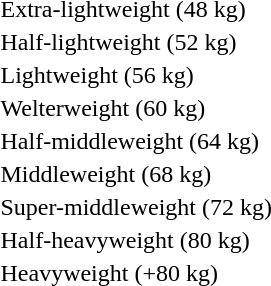<table>
<tr>
<td rowspan=2>Extra-lightweight (48 kg)<br></td>
<td rowspan=2></td>
<td rowspan=2></td>
<td></td>
</tr>
<tr>
<td></td>
</tr>
<tr>
<td rowspan=2>Half-lightweight (52 kg)<br></td>
<td rowspan=2></td>
<td rowspan=2></td>
<td></td>
</tr>
<tr>
<td></td>
</tr>
<tr>
<td rowspan=2>Lightweight (56 kg)<br></td>
<td rowspan=2></td>
<td rowspan=2></td>
<td></td>
</tr>
<tr>
<td></td>
</tr>
<tr>
<td rowspan=2>Welterweight (60 kg)<br></td>
<td rowspan=2></td>
<td rowspan=2></td>
<td></td>
</tr>
<tr>
<td></td>
</tr>
<tr>
<td rowspan=2>Half-middleweight (64 kg)<br></td>
<td rowspan=2></td>
<td rowspan=2></td>
<td></td>
</tr>
<tr>
<td></td>
</tr>
<tr>
<td rowspan=2>Middleweight (68 kg)<br></td>
<td rowspan=2></td>
<td rowspan=2></td>
<td></td>
</tr>
<tr>
<td></td>
</tr>
<tr>
<td rowspan=2>Super-middleweight (72 kg)<br></td>
<td rowspan=2></td>
<td rowspan=2></td>
<td></td>
</tr>
<tr>
<td></td>
</tr>
<tr>
<td rowspan=2>Half-heavyweight (80 kg)<br></td>
<td rowspan=2></td>
<td rowspan=2></td>
<td></td>
</tr>
<tr>
<td></td>
</tr>
<tr>
<td rowspan=2>Heavyweight (+80 kg)<br></td>
<td rowspan=2></td>
<td rowspan=2></td>
<td></td>
</tr>
<tr>
<td></td>
</tr>
</table>
